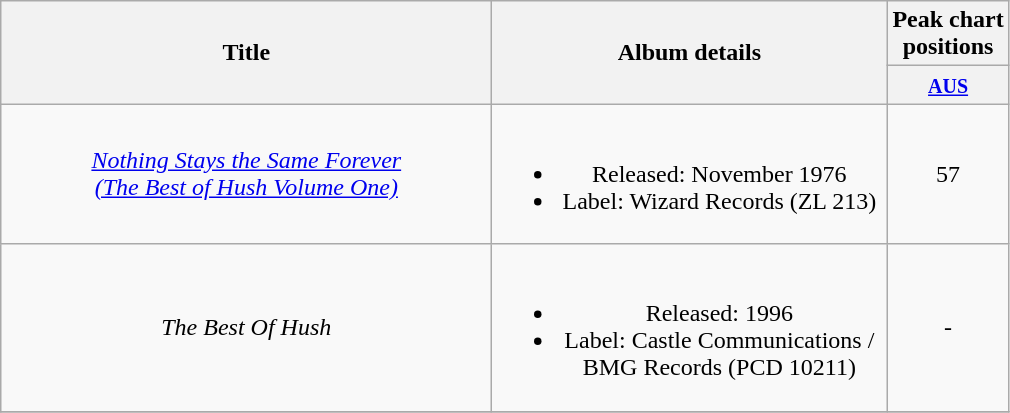<table class="wikitable plainrowheaders" style="text-align:center;" border="1">
<tr>
<th scope="col" rowspan="2" style="width:20em;">Title</th>
<th scope="col" rowspan="2" style="width:16em;">Album details</th>
<th scope="col" colspan="1">Peak chart<br>positions</th>
</tr>
<tr>
<th scope="col" style="text-align:center;"><small><a href='#'>AUS</a><br></small></th>
</tr>
<tr>
<td><em><a href='#'>Nothing Stays the Same Forever <br>(The Best of Hush Volume One)</a></em></td>
<td><br><ul><li>Released: November 1976</li><li>Label: Wizard Records (ZL 213)</li></ul></td>
<td align="center">57</td>
</tr>
<tr>
<td><em>The Best Of Hush</em></td>
<td><br><ul><li>Released: 1996</li><li>Label: Castle Communications / BMG Records (PCD 10211)</li></ul></td>
<td align="center">-</td>
</tr>
<tr>
</tr>
</table>
